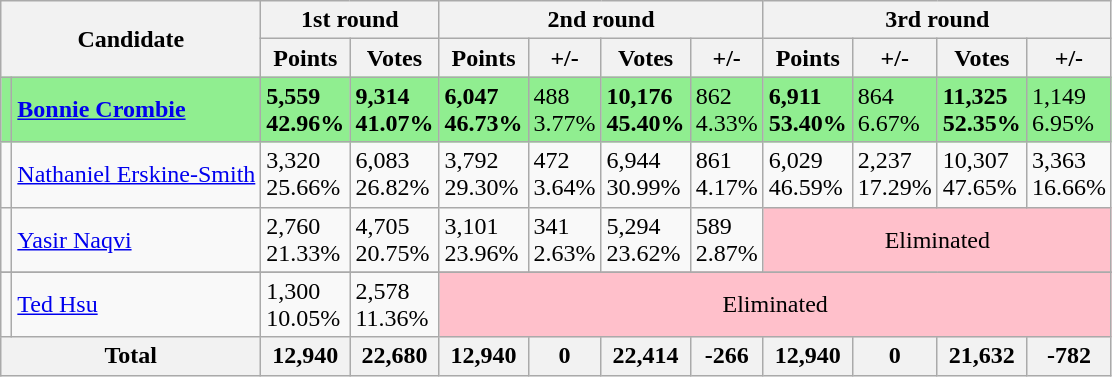<table class="wikitable">
<tr>
<th rowspan="2" colspan="2">Candidate</th>
<th colspan="2">1st round</th>
<th colspan="4">2nd round</th>
<th colspan="4">3rd round</th>
</tr>
<tr>
<th>Points</th>
<th>Votes</th>
<th>Points</th>
<th>+/-</th>
<th>Votes</th>
<th>+/-</th>
<th>Points</th>
<th>+/-</th>
<th>Votes</th>
<th>+/-</th>
</tr>
<tr style="background:lightgreen;">
<td></td>
<td><strong><a href='#'>Bonnie Crombie</a></strong></td>
<td><strong>5,559</strong><br><strong>42.96%</strong></td>
<td><strong>9,314</strong><br><strong>41.07%</strong></td>
<td><strong>6,047</strong> <br><strong>46.73%</strong></td>
<td>488<br>3.77%</td>
<td><strong>10,176</strong><br><strong>45.40%</strong></td>
<td>862<br>4.33%</td>
<td><strong>6,911</strong><br><strong>53.40%</strong></td>
<td>864<br>6.67%</td>
<td><strong>11,325</strong><br><strong>52.35%</strong></td>
<td>1,149<br>6.95%</td>
</tr>
<tr>
<td></td>
<td><a href='#'>Nathaniel Erskine-Smith</a></td>
<td>3,320<br>25.66%</td>
<td>6,083<br>26.82%</td>
<td>3,792<br>29.30%</td>
<td>472<br>3.64%</td>
<td>6,944<br>30.99%</td>
<td>861<br>4.17%</td>
<td>6,029<br>46.59%</td>
<td>2,237<br>17.29%</td>
<td>10,307<br>47.65%</td>
<td>3,363<br>16.66%</td>
</tr>
<tr>
<td></td>
<td><a href='#'>Yasir Naqvi</a></td>
<td>2,760<br>21.33%</td>
<td>4,705<br>20.75%</td>
<td>3,101<br>23.96%</td>
<td>341<br>2.63%</td>
<td>5,294<br>23.62%</td>
<td>589<br>2.87%</td>
<td colspan="6" style="background:pink; text-align:center">Eliminated</td>
</tr>
<tr>
</tr>
<tr>
<td></td>
<td><a href='#'>Ted Hsu</a></td>
<td>1,300<br>10.05%</td>
<td>2,578<br>11.36%</td>
<td colspan="8" style="background:pink; text-align:center">Eliminated</td>
</tr>
<tr>
<th colspan="2">Total</th>
<th align="right">12,940</th>
<th align="right">22,680</th>
<th align="right">12,940</th>
<th align="right">0</th>
<th align="right">22,414</th>
<th align="right">-266</th>
<th align="right">12,940</th>
<th align="right">0</th>
<th align="right">21,632</th>
<th align="right">-782</th>
</tr>
</table>
